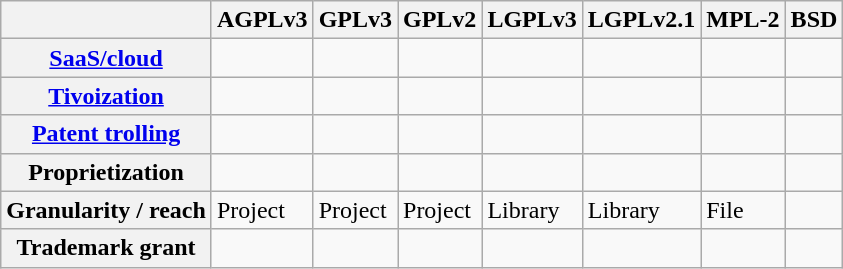<table class="wikitable">
<tr>
<th></th>
<th>AGPLv3</th>
<th>GPLv3</th>
<th>GPLv2</th>
<th>LGPLv3</th>
<th>LGPLv2.1</th>
<th>MPL-2</th>
<th>BSD</th>
</tr>
<tr>
<th><a href='#'>SaaS/cloud</a></th>
<td></td>
<td></td>
<td></td>
<td></td>
<td></td>
<td></td>
<td></td>
</tr>
<tr>
<th><a href='#'>Tivoization</a></th>
<td></td>
<td></td>
<td></td>
<td></td>
<td></td>
<td></td>
<td></td>
</tr>
<tr>
<th><a href='#'>Patent trolling</a></th>
<td></td>
<td></td>
<td></td>
<td></td>
<td></td>
<td></td>
<td></td>
</tr>
<tr>
<th>Proprietization</th>
<td></td>
<td></td>
<td></td>
<td></td>
<td></td>
<td></td>
<td></td>
</tr>
<tr>
<th>Granularity / reach</th>
<td>Project</td>
<td>Project</td>
<td>Project</td>
<td>Library</td>
<td>Library</td>
<td>File</td>
<td></td>
</tr>
<tr>
<th>Trademark grant</th>
<td></td>
<td></td>
<td></td>
<td></td>
<td></td>
<td></td>
<td></td>
</tr>
</table>
